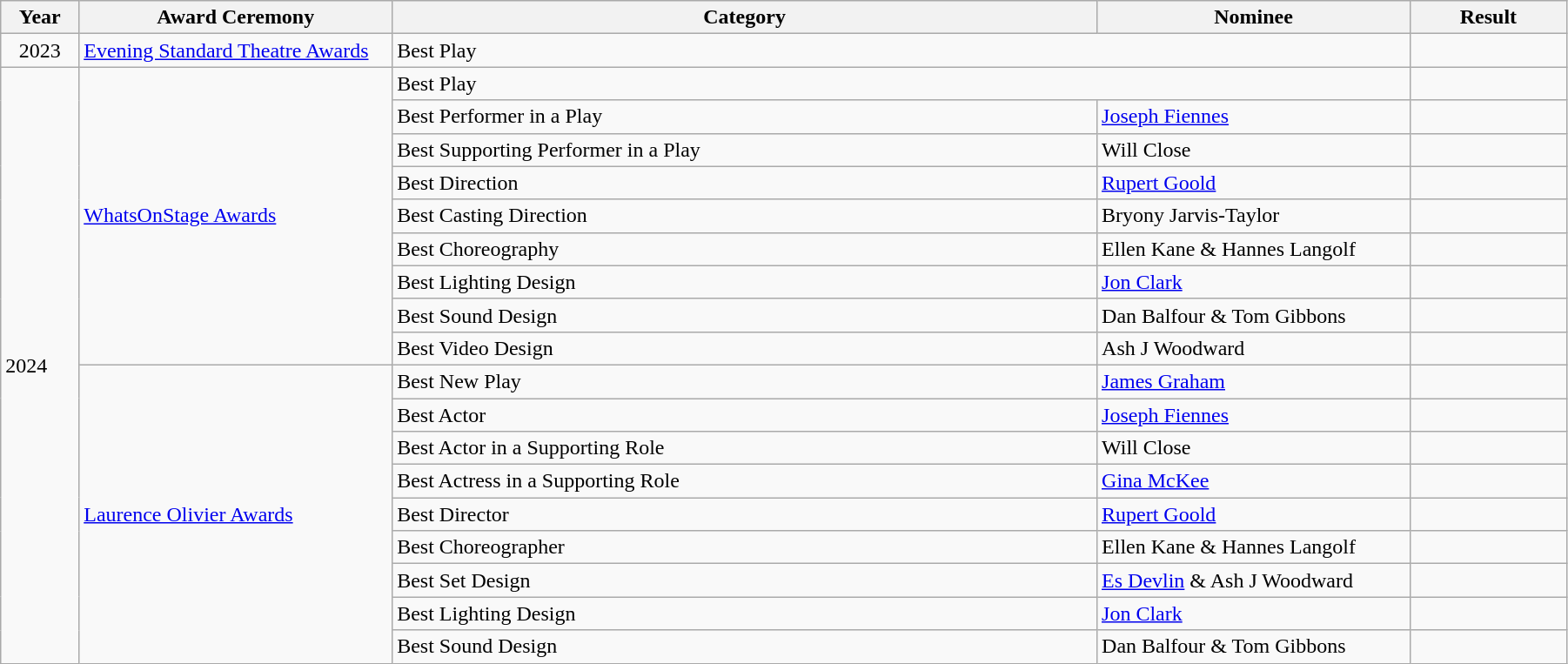<table class="wikitable" style="width:95%;">
<tr>
<th style="width:5%;">Year</th>
<th style="width:20%;">Award Ceremony</th>
<th style="width:45%;">Category</th>
<th style="width:20%;">Nominee</th>
<th>Result</th>
</tr>
<tr>
<td style="text-align:center;">2023</td>
<td><a href='#'>Evening Standard Theatre Awards</a></td>
<td colspan="2">Best Play</td>
<td></td>
</tr>
<tr>
<td rowspan="18">2024</td>
<td rowspan="9"><a href='#'>WhatsOnStage Awards</a></td>
<td colspan="2">Best Play</td>
<td></td>
</tr>
<tr>
<td>Best Performer in a Play</td>
<td><a href='#'>Joseph Fiennes</a></td>
<td></td>
</tr>
<tr>
<td>Best Supporting Performer in a Play</td>
<td>Will Close</td>
<td></td>
</tr>
<tr>
<td>Best Direction</td>
<td><a href='#'>Rupert Goold</a></td>
<td></td>
</tr>
<tr>
<td>Best Casting Direction</td>
<td>Bryony Jarvis-Taylor</td>
<td></td>
</tr>
<tr>
<td>Best Choreography</td>
<td>Ellen Kane & Hannes Langolf</td>
<td></td>
</tr>
<tr>
<td>Best Lighting Design</td>
<td><a href='#'>Jon Clark</a></td>
<td></td>
</tr>
<tr>
<td>Best Sound Design</td>
<td>Dan Balfour & Tom Gibbons</td>
<td></td>
</tr>
<tr>
<td>Best Video Design</td>
<td>Ash J Woodward</td>
<td></td>
</tr>
<tr>
<td rowspan="9"><a href='#'>Laurence Olivier Awards</a></td>
<td>Best New Play</td>
<td><a href='#'>James Graham</a></td>
<td></td>
</tr>
<tr>
<td>Best Actor</td>
<td><a href='#'>Joseph Fiennes</a></td>
<td></td>
</tr>
<tr>
<td>Best Actor in a Supporting Role</td>
<td>Will Close</td>
<td></td>
</tr>
<tr>
<td>Best Actress in a Supporting Role</td>
<td><a href='#'>Gina McKee</a></td>
<td></td>
</tr>
<tr>
<td>Best Director</td>
<td><a href='#'>Rupert Goold</a></td>
<td></td>
</tr>
<tr>
<td>Best Choreographer</td>
<td>Ellen Kane & Hannes Langolf</td>
<td></td>
</tr>
<tr>
<td>Best Set Design</td>
<td><a href='#'>Es Devlin</a> & Ash J Woodward</td>
<td></td>
</tr>
<tr>
<td>Best Lighting Design</td>
<td><a href='#'>Jon Clark</a></td>
<td></td>
</tr>
<tr>
<td>Best Sound Design</td>
<td>Dan Balfour & Tom Gibbons</td>
<td></td>
</tr>
</table>
